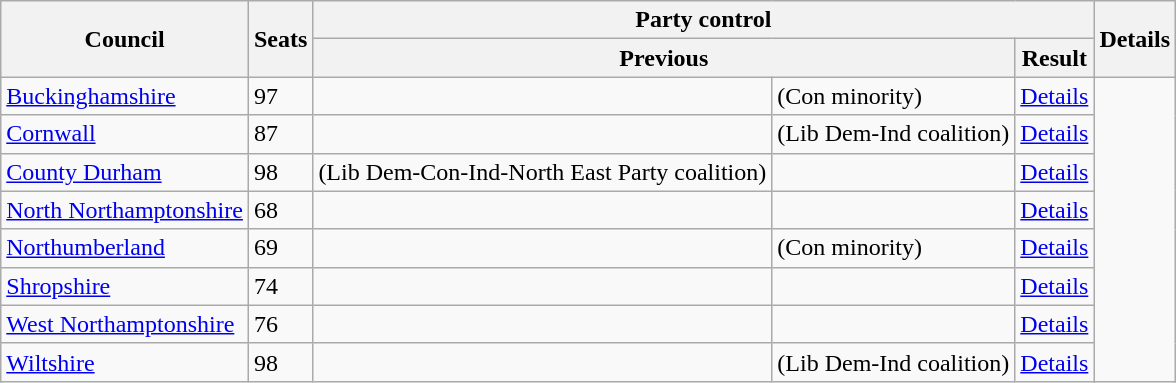<table class="wikitable sortable">
<tr>
<th rowspan="2">Council</th>
<th rowspan="2">Seats</th>
<th colspan="4">Party control</th>
<th rowspan="2">Details</th>
</tr>
<tr>
<th colspan="2">Previous</th>
<th colspan="2">Result</th>
</tr>
<tr>
<td><a href='#'>Buckinghamshire</a></td>
<td>97</td>
<td></td>
<td> (Con minority)</td>
<td><a href='#'>Details</a></td>
</tr>
<tr>
<td><a href='#'>Cornwall</a></td>
<td>87</td>
<td></td>
<td> (Lib Dem-Ind coalition)</td>
<td><a href='#'>Details</a></td>
</tr>
<tr>
<td><a href='#'>County Durham</a></td>
<td>98</td>
<td> (Lib Dem-Con-Ind-North East Party coalition)</td>
<td></td>
<td><a href='#'>Details</a></td>
</tr>
<tr>
<td><a href='#'>North Northamptonshire</a></td>
<td>68</td>
<td></td>
<td></td>
<td><a href='#'>Details</a></td>
</tr>
<tr>
<td><a href='#'>Northumberland</a></td>
<td>69</td>
<td></td>
<td> (Con minority)</td>
<td><a href='#'>Details</a></td>
</tr>
<tr>
<td><a href='#'>Shropshire</a></td>
<td>74</td>
<td></td>
<td></td>
<td><a href='#'>Details</a></td>
</tr>
<tr>
<td><a href='#'>West Northamptonshire</a></td>
<td>76</td>
<td></td>
<td></td>
<td><a href='#'>Details</a></td>
</tr>
<tr>
<td><a href='#'>Wiltshire</a></td>
<td>98</td>
<td></td>
<td> (Lib Dem-Ind coalition)</td>
<td><a href='#'>Details</a></td>
</tr>
</table>
